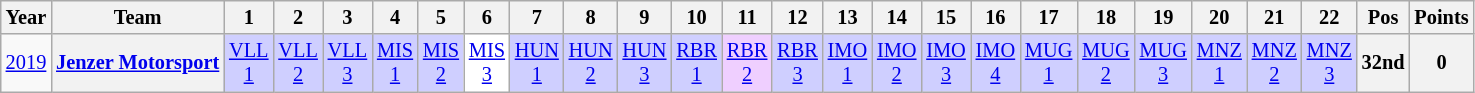<table class="wikitable" style="text-align:center; font-size:85%">
<tr>
<th>Year</th>
<th>Team</th>
<th>1</th>
<th>2</th>
<th>3</th>
<th>4</th>
<th>5</th>
<th>6</th>
<th>7</th>
<th>8</th>
<th>9</th>
<th>10</th>
<th>11</th>
<th>12</th>
<th>13</th>
<th>14</th>
<th>15</th>
<th>16</th>
<th>17</th>
<th>18</th>
<th>19</th>
<th>20</th>
<th>21</th>
<th>22</th>
<th>Pos</th>
<th>Points</th>
</tr>
<tr>
<td><a href='#'>2019</a></td>
<th nowrap><a href='#'>Jenzer Motorsport</a></th>
<td style="background:#CFCFFF;"><a href='#'>VLL<br>1</a><br></td>
<td style="background:#CFCFFF;"><a href='#'>VLL<br>2</a><br></td>
<td style="background:#CFCFFF;"><a href='#'>VLL<br>3</a><br></td>
<td style="background:#CFCFFF;"><a href='#'>MIS<br>1</a><br></td>
<td style="background:#CFCFFF;"><a href='#'>MIS<br>2</a><br></td>
<td style="background:#FFFFFF;"><a href='#'>MIS<br>3</a><br></td>
<td style="background:#CFCFFF;"><a href='#'>HUN<br>1</a><br></td>
<td style="background:#CFCFFF;"><a href='#'>HUN<br>2</a><br></td>
<td style="background:#CFCFFF;"><a href='#'>HUN<br>3</a><br></td>
<td style="background:#CFCFFF;"><a href='#'>RBR<br>1</a><br></td>
<td style="background:#EFCFFF;"><a href='#'>RBR<br>2</a><br></td>
<td style="background:#CFCFFF;"><a href='#'>RBR<br>3</a><br></td>
<td style="background:#CFCFFF;"><a href='#'>IMO<br>1</a><br></td>
<td style="background:#CFCFFF;"><a href='#'>IMO<br>2</a><br></td>
<td style="background:#CFCFFF;"><a href='#'>IMO<br>3</a><br></td>
<td style="background:#CFCFFF;"><a href='#'>IMO<br>4</a><br></td>
<td style="background:#CFCFFF;"><a href='#'>MUG<br>1</a><br></td>
<td style="background:#CFCFFF;"><a href='#'>MUG<br>2</a><br></td>
<td style="background:#CFCFFF;"><a href='#'>MUG<br>3</a><br></td>
<td style="background:#CFCFFF;"><a href='#'>MNZ<br>1</a><br></td>
<td style="background:#CFCFFF;"><a href='#'>MNZ<br>2</a><br></td>
<td style="background:#CFCFFF;"><a href='#'>MNZ<br>3</a><br></td>
<th>32nd</th>
<th>0</th>
</tr>
</table>
